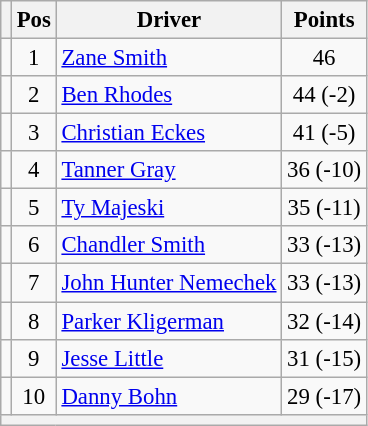<table class="wikitable" style="font-size: 95%;">
<tr>
<th></th>
<th>Pos</th>
<th>Driver</th>
<th>Points</th>
</tr>
<tr>
<td align="left"></td>
<td style="text-align:center;">1</td>
<td><a href='#'>Zane Smith</a></td>
<td style="text-align:center;">46</td>
</tr>
<tr>
<td align="left"></td>
<td style="text-align:center;">2</td>
<td><a href='#'>Ben Rhodes</a></td>
<td style="text-align:center;">44 (-2)</td>
</tr>
<tr>
<td align="left"></td>
<td style="text-align:center;">3</td>
<td><a href='#'>Christian Eckes</a></td>
<td style="text-align:center;">41 (-5)</td>
</tr>
<tr>
<td align="left"></td>
<td style="text-align:center;">4</td>
<td><a href='#'>Tanner Gray</a></td>
<td style="text-align:center;">36 (-10)</td>
</tr>
<tr>
<td align="left"></td>
<td style="text-align:center;">5</td>
<td><a href='#'>Ty Majeski</a></td>
<td style="text-align:center;">35 (-11)</td>
</tr>
<tr>
<td align="left"></td>
<td style="text-align:center;">6</td>
<td><a href='#'>Chandler Smith</a></td>
<td style="text-align:center;">33 (-13)</td>
</tr>
<tr>
<td align="left"></td>
<td style="text-align:center;">7</td>
<td><a href='#'>John Hunter Nemechek</a></td>
<td style="text-align:center;">33 (-13)</td>
</tr>
<tr>
<td align="left"></td>
<td style="text-align:center;">8</td>
<td><a href='#'>Parker Kligerman</a></td>
<td style="text-align:center;">32 (-14)</td>
</tr>
<tr>
<td align="left"></td>
<td style="text-align:center;">9</td>
<td><a href='#'>Jesse Little</a></td>
<td style="text-align:center;">31 (-15)</td>
</tr>
<tr>
<td align="left"></td>
<td style="text-align:center;">10</td>
<td><a href='#'>Danny Bohn</a></td>
<td style="text-align:center;">29 (-17)</td>
</tr>
<tr class="sortbottom">
<th colspan="9"></th>
</tr>
</table>
